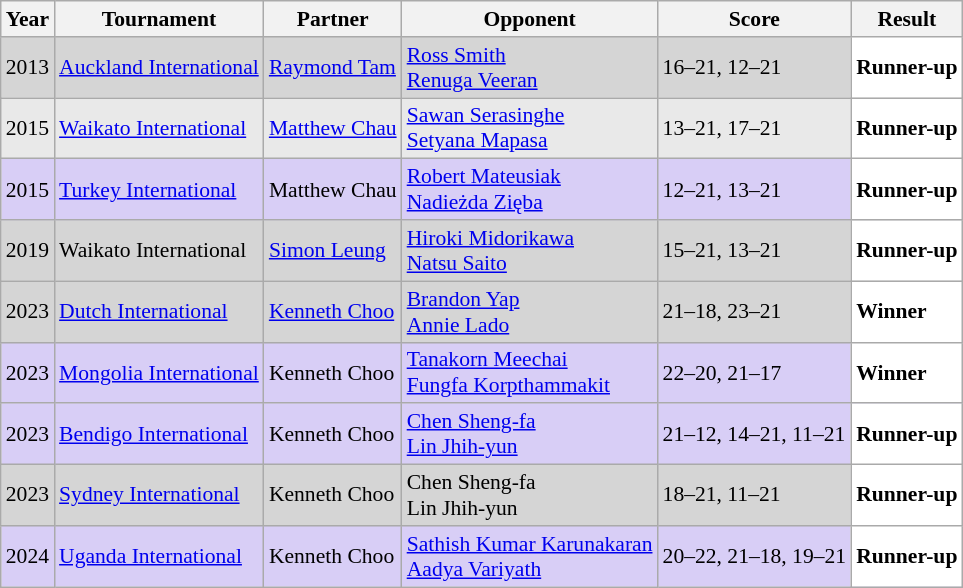<table class="sortable wikitable" style="font-size: 90%;">
<tr>
<th>Year</th>
<th>Tournament</th>
<th>Partner</th>
<th>Opponent</th>
<th>Score</th>
<th>Result</th>
</tr>
<tr style="background:#D5D5D5">
<td align="center">2013</td>
<td align="left"><a href='#'>Auckland International</a></td>
<td align="left"> <a href='#'>Raymond Tam</a></td>
<td align="left"> <a href='#'>Ross Smith</a><br> <a href='#'>Renuga Veeran</a></td>
<td align="left">16–21, 12–21</td>
<td style="text-align:left; background:white"> <strong>Runner-up</strong></td>
</tr>
<tr style="background:#E9E9E9">
<td align="center">2015</td>
<td align="left"><a href='#'>Waikato International</a></td>
<td align="left"> <a href='#'>Matthew Chau</a></td>
<td align="left"> <a href='#'>Sawan Serasinghe</a><br> <a href='#'>Setyana Mapasa</a></td>
<td align="left">13–21, 17–21</td>
<td style="text-align:left; background:white"> <strong>Runner-up</strong></td>
</tr>
<tr style="background:#D8CEF6">
<td align="center">2015</td>
<td align="left"><a href='#'>Turkey International</a></td>
<td align="left"> Matthew Chau</td>
<td align="left"> <a href='#'>Robert Mateusiak</a><br> <a href='#'>Nadieżda Zięba</a></td>
<td align="left">12–21, 13–21</td>
<td style="text-align:left; background:white"> <strong>Runner-up</strong></td>
</tr>
<tr style="background:#D5D5D5">
<td align="center">2019</td>
<td align="left">Waikato International</td>
<td align="left"> <a href='#'>Simon Leung</a></td>
<td align="left"> <a href='#'>Hiroki Midorikawa</a><br> <a href='#'>Natsu Saito</a></td>
<td align="left">15–21, 13–21</td>
<td style="text-align:left; background:white"> <strong>Runner-up</strong></td>
</tr>
<tr style="background:#D5D5D5">
<td align="center">2023</td>
<td align="left"><a href='#'>Dutch International</a></td>
<td align="left"> <a href='#'>Kenneth Choo</a></td>
<td align="left"> <a href='#'>Brandon Yap</a><br> <a href='#'>Annie Lado</a></td>
<td align="left">21–18, 23–21</td>
<td style="text-align:left; background:white"> <strong>Winner</strong></td>
</tr>
<tr style="background:#D8CEF6">
<td align="center">2023</td>
<td align="left"><a href='#'>Mongolia International</a></td>
<td align="left"> Kenneth Choo</td>
<td align="left"> <a href='#'>Tanakorn Meechai</a><br> <a href='#'>Fungfa Korpthammakit</a></td>
<td align="left">22–20, 21–17</td>
<td style="text-align:left; background:white"> <strong>Winner</strong></td>
</tr>
<tr style="background:#D8CEF6">
<td align="center">2023</td>
<td align="left"><a href='#'>Bendigo International</a></td>
<td align="left"> Kenneth Choo</td>
<td align="left"> <a href='#'>Chen Sheng-fa</a><br> <a href='#'>Lin Jhih-yun</a></td>
<td align="left">21–12, 14–21, 11–21</td>
<td style="text-align:left; background:white"> <strong>Runner-up</strong></td>
</tr>
<tr style="background:#D5D5D5">
<td align="center">2023</td>
<td align="left"><a href='#'>Sydney International</a></td>
<td align="left"> Kenneth Choo</td>
<td align="left"> Chen Sheng-fa<br> Lin Jhih-yun</td>
<td align="left">18–21, 11–21</td>
<td style="text-align:left; background:white"> <strong>Runner-up</strong></td>
</tr>
<tr style="background:#D8CEF6">
<td align="center">2024</td>
<td align="left"><a href='#'>Uganda International</a></td>
<td align="left"> Kenneth Choo</td>
<td align="left"> <a href='#'>Sathish Kumar Karunakaran</a><br> <a href='#'>Aadya Variyath</a></td>
<td align="left">20–22, 21–18, 19–21</td>
<td style="text-align:left; background:white"> <strong>Runner-up</strong></td>
</tr>
</table>
